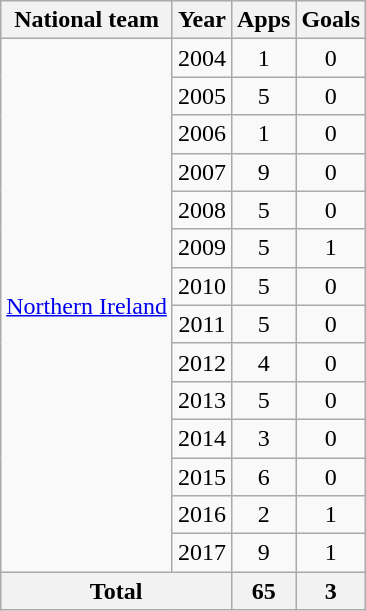<table class=wikitable style=text-align:center>
<tr>
<th>National team</th>
<th>Year</th>
<th>Apps</th>
<th>Goals</th>
</tr>
<tr>
<td rowspan=14><a href='#'>Northern Ireland</a></td>
<td>2004</td>
<td>1</td>
<td>0</td>
</tr>
<tr>
<td>2005</td>
<td>5</td>
<td>0</td>
</tr>
<tr>
<td>2006</td>
<td>1</td>
<td>0</td>
</tr>
<tr>
<td>2007</td>
<td>9</td>
<td>0</td>
</tr>
<tr>
<td>2008</td>
<td>5</td>
<td>0</td>
</tr>
<tr>
<td>2009</td>
<td>5</td>
<td>1</td>
</tr>
<tr>
<td>2010</td>
<td>5</td>
<td>0</td>
</tr>
<tr>
<td>2011</td>
<td>5</td>
<td>0</td>
</tr>
<tr>
<td>2012</td>
<td>4</td>
<td>0</td>
</tr>
<tr>
<td>2013</td>
<td>5</td>
<td>0</td>
</tr>
<tr>
<td>2014</td>
<td>3</td>
<td>0</td>
</tr>
<tr>
<td>2015</td>
<td>6</td>
<td>0</td>
</tr>
<tr>
<td>2016</td>
<td>2</td>
<td>1</td>
</tr>
<tr>
<td>2017</td>
<td>9</td>
<td>1</td>
</tr>
<tr>
<th colspan=2>Total</th>
<th>65</th>
<th>3</th>
</tr>
</table>
